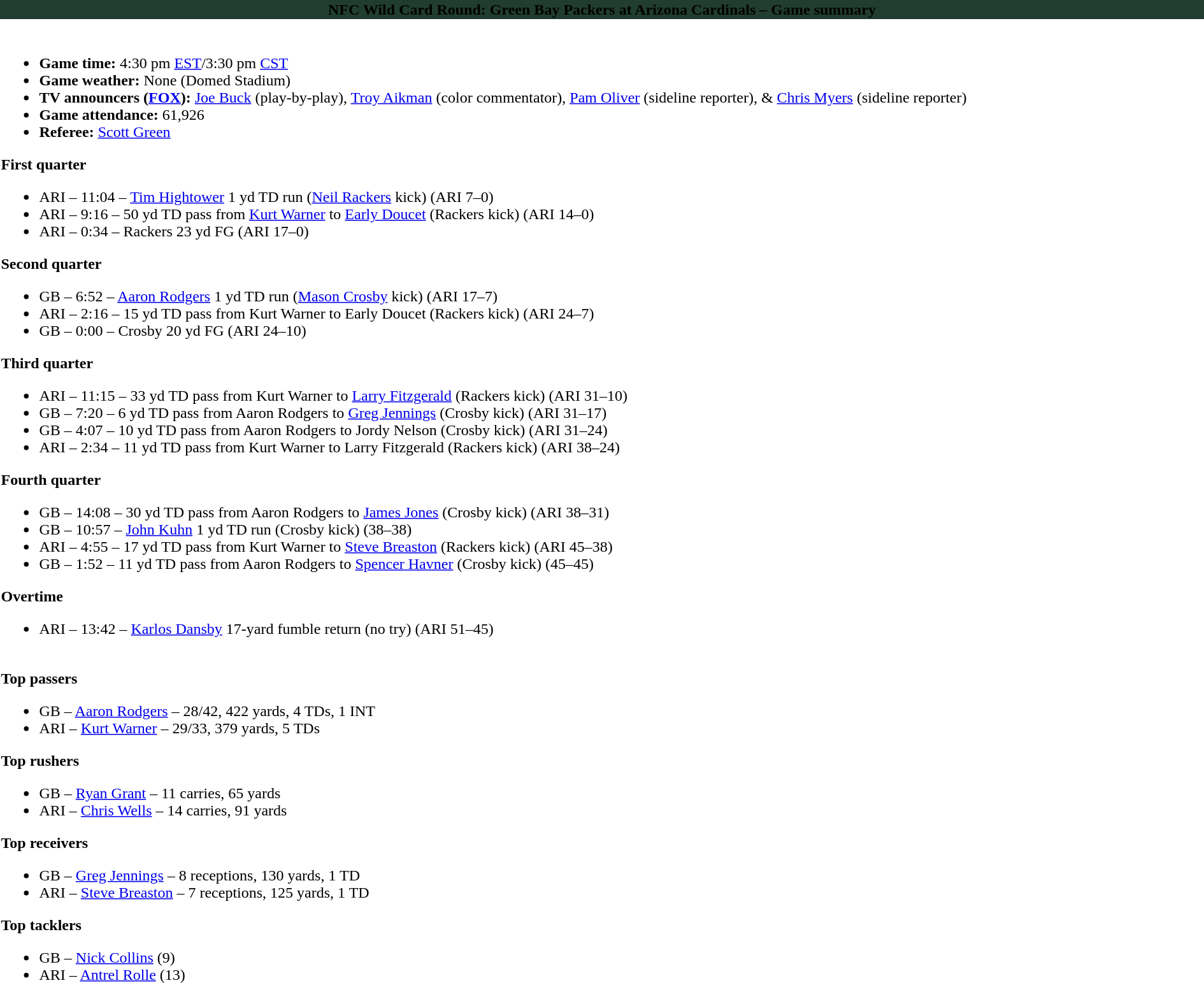<table class="toccolours"  style="width:100%; margin:auto;">
<tr>
<th style="background:#213D30"><span>NFC Wild Card Round: Green Bay Packers at Arizona Cardinals – Game summary</span></th>
</tr>
<tr>
<td><br>
<ul><li><strong>Game time:</strong> 4:30 pm <a href='#'>EST</a>/3:30 pm <a href='#'>CST</a></li><li><strong>Game weather:</strong> None (Domed Stadium)</li><li><strong>TV announcers (<a href='#'>FOX</a>):</strong> <a href='#'>Joe Buck</a> (play-by-play), <a href='#'>Troy Aikman</a> (color commentator), <a href='#'>Pam Oliver</a> (sideline reporter), & <a href='#'>Chris Myers</a> (sideline reporter)</li><li><strong>Game attendance:</strong> 61,926</li><li><strong>Referee:</strong> <a href='#'>Scott Green</a></li></ul><strong>First quarter</strong><ul><li>ARI – 11:04 – <a href='#'>Tim Hightower</a> 1 yd TD run (<a href='#'>Neil Rackers</a> kick) (ARI 7–0)</li><li>ARI – 9:16 – 50 yd TD pass from <a href='#'>Kurt Warner</a> to <a href='#'>Early Doucet</a> (Rackers kick) (ARI 14–0)</li><li>ARI – 0:34 – Rackers 23 yd FG (ARI 17–0)</li></ul><strong>Second quarter</strong><ul><li>GB – 6:52 – <a href='#'>Aaron Rodgers</a> 1 yd TD run (<a href='#'>Mason Crosby</a> kick) (ARI 17–7)</li><li>ARI – 2:16 – 15 yd TD pass from Kurt Warner to Early Doucet (Rackers kick) (ARI 24–7)</li><li>GB – 0:00 – Crosby 20 yd FG (ARI 24–10)</li></ul><strong>Third quarter</strong><ul><li>ARI – 11:15 – 33 yd TD pass from Kurt Warner to <a href='#'>Larry Fitzgerald</a> (Rackers kick) (ARI 31–10)</li><li>GB – 7:20 – 6 yd TD pass from Aaron Rodgers to <a href='#'>Greg Jennings</a> (Crosby kick) (ARI 31–17)</li><li>GB – 4:07 – 10 yd TD pass from Aaron Rodgers to Jordy Nelson (Crosby kick) (ARI 31–24)</li><li>ARI – 2:34 – 11 yd TD pass from Kurt Warner to Larry Fitzgerald (Rackers kick) (ARI 38–24)</li></ul><strong>Fourth quarter</strong><ul><li>GB – 14:08 – 30 yd TD pass from Aaron Rodgers to <a href='#'>James Jones</a> (Crosby kick) (ARI 38–31)</li><li>GB – 10:57 – <a href='#'>John Kuhn</a> 1 yd TD run (Crosby kick) (38–38)</li><li>ARI – 4:55 – 17 yd TD pass from Kurt Warner to <a href='#'>Steve Breaston</a> (Rackers kick) (ARI 45–38)</li><li>GB – 1:52 – 11 yd TD pass from Aaron Rodgers to <a href='#'>Spencer Havner</a> (Crosby kick) (45–45)</li></ul><strong>Overtime</strong><ul><li>ARI – 13:42 – <a href='#'>Karlos Dansby</a> 17-yard fumble return (no try) (ARI 51–45)</li></ul>
<br><strong>Top passers</strong><ul><li>GB – <a href='#'>Aaron Rodgers</a> – 28/42, 422 yards, 4 TDs, 1 INT</li><li>ARI – <a href='#'>Kurt Warner</a> –  29/33, 379 yards, 5 TDs</li></ul><strong>Top rushers</strong><ul><li>GB – <a href='#'>Ryan Grant</a> – 11 carries, 65 yards</li><li>ARI – <a href='#'>Chris Wells</a> – 14 carries, 91 yards</li></ul><strong>Top receivers</strong><ul><li>GB – <a href='#'>Greg Jennings</a> – 8 receptions, 130 yards, 1 TD</li><li>ARI – <a href='#'>Steve Breaston</a> – 7 receptions, 125 yards, 1 TD</li></ul><strong>Top tacklers</strong><ul><li>GB  – <a href='#'>Nick Collins</a> (9)</li><li>ARI – <a href='#'>Antrel Rolle</a> (13)</li></ul></td>
</tr>
</table>
